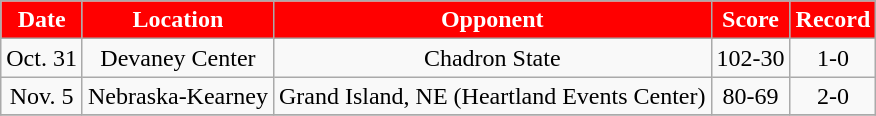<table class="wikitable" style="text-align:center;">
<tr>
<th style="background:red;color:#FFFFFF;">Date</th>
<th style="background:red;color:#FFFFFF;">Location</th>
<th style="background:red;color:#FFFFFF;">Opponent</th>
<th style="background:red;color:#FFFFFF;">Score</th>
<th style="background:red;color:#FFFFFF;">Record</th>
</tr>
<tr>
<td>Oct. 31</td>
<td>Devaney Center</td>
<td>Chadron State</td>
<td>102-30</td>
<td>1-0</td>
</tr>
<tr>
<td>Nov. 5</td>
<td>Nebraska-Kearney</td>
<td>Grand Island, NE (Heartland Events Center)</td>
<td>80-69</td>
<td>2-0</td>
</tr>
<tr>
</tr>
</table>
